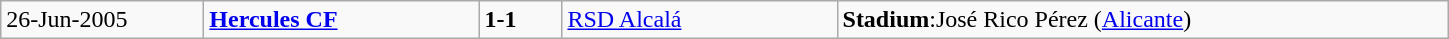<table class="wikitable">
<tr>
<td style="width:8em">26-Jun-2005</td>
<td style="width:11em"><strong><a href='#'>Hercules CF</a></strong></td>
<td style="width:3em"><strong>1-1</strong></td>
<td style="width:11em"><a href='#'>RSD Alcalá</a></td>
<td style="width:25em"><strong>Stadium</strong>:José Rico Pérez (<a href='#'>Alicante</a>)</td>
</tr>
</table>
